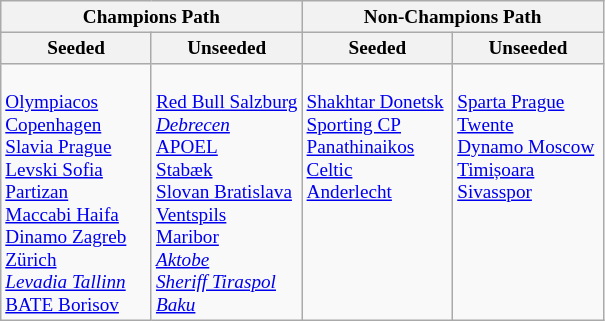<table class="wikitable" style="font-size:80%">
<tr>
<th colspan=2>Champions Path</th>
<th colspan=2>Non-Champions Path</th>
</tr>
<tr>
<th width=25%>Seeded</th>
<th width=25%>Unseeded</th>
<th width=25%>Seeded</th>
<th width=25%>Unseeded</th>
</tr>
<tr>
<td valign=top><br> <a href='#'>Olympiacos</a><br>
 <a href='#'>Copenhagen</a><br>
 <a href='#'>Slavia Prague</a><br>
 <a href='#'>Levski Sofia</a><br>
 <a href='#'>Partizan</a><br>
 <a href='#'>Maccabi Haifa</a><br>
 <a href='#'>Dinamo Zagreb</a><br>
 <a href='#'>Zürich</a><br>
 <em><a href='#'>Levadia Tallinn</a></em><br>
 <a href='#'>BATE Borisov</a></td>
<td valign=top><br> <a href='#'>Red Bull Salzburg</a><br>
 <em><a href='#'>Debrecen</a></em><br>
 <a href='#'>APOEL</a><br>
 <a href='#'>Stabæk</a><br>
 <a href='#'>Slovan Bratislava</a><br>
 <a href='#'>Ventspils</a><br>
 <a href='#'>Maribor</a><br>
 <em><a href='#'>Aktobe</a></em><br>
 <em><a href='#'>Sheriff Tiraspol</a></em><br>
 <em><a href='#'>Baku</a></em></td>
<td valign=top><br> <a href='#'>Shakhtar Donetsk</a><br>
 <a href='#'>Sporting CP</a><br>
 <a href='#'>Panathinaikos</a><br>
 <a href='#'>Celtic</a><br>
 <a href='#'>Anderlecht</a></td>
<td valign=top><br> <a href='#'>Sparta Prague</a><br>
 <a href='#'>Twente</a><br>
 <a href='#'>Dynamo Moscow</a><br>
 <a href='#'>Timișoara</a><br>
 <a href='#'>Sivasspor</a></td>
</tr>
</table>
